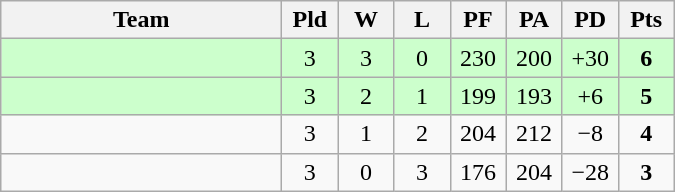<table class=wikitable style="text-align:center">
<tr>
<th width=180>Team</th>
<th width=30>Pld</th>
<th width=30>W</th>
<th width=30>L</th>
<th width=30>PF</th>
<th width=30>PA</th>
<th width=30>PD</th>
<th width=30>Pts</th>
</tr>
<tr bgcolor="#ccffcc">
<td align=left></td>
<td>3</td>
<td>3</td>
<td>0</td>
<td>230</td>
<td>200</td>
<td>+30</td>
<td><strong>6</strong></td>
</tr>
<tr bgcolor="#ccffcc">
<td align=left></td>
<td>3</td>
<td>2</td>
<td>1</td>
<td>199</td>
<td>193</td>
<td>+6</td>
<td><strong>5</strong></td>
</tr>
<tr align=center>
<td align=left></td>
<td>3</td>
<td>1</td>
<td>2</td>
<td>204</td>
<td>212</td>
<td>−8</td>
<td><strong>4</strong></td>
</tr>
<tr align=center>
<td align=left></td>
<td>3</td>
<td>0</td>
<td>3</td>
<td>176</td>
<td>204</td>
<td>−28</td>
<td><strong>3</strong></td>
</tr>
</table>
